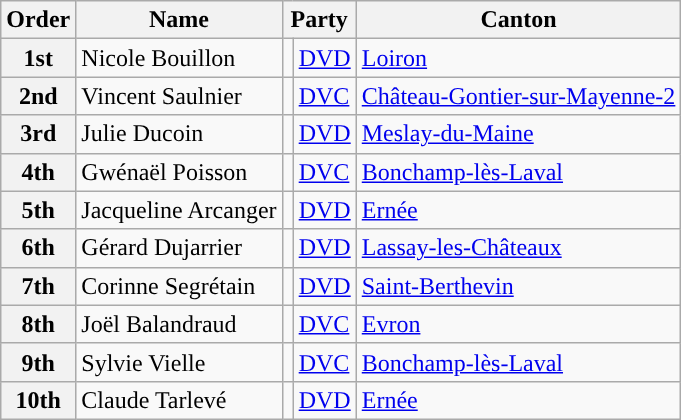<table class="wikitable">
<tr>
<th>Order</th>
<th>Name</th>
<th colspan="2">Party</th>
<th>Canton</th>
</tr>
<tr>
<th>1st</th>
<td>Nicole Bouillon</td>
<td style="background-color: "></td>
<td><a href='#'>DVD</a></td>
<td><a href='#'>Loiron</a></td>
</tr>
<tr>
<th>2nd</th>
<td>Vincent Saulnier</td>
<td style="background-color: "></td>
<td><a href='#'>DVC</a></td>
<td><a href='#'>Château-Gontier-sur-Mayenne-2</a></td>
</tr>
<tr>
<th>3rd</th>
<td>Julie Ducoin</td>
<td style="background-color: "></td>
<td><a href='#'>DVD</a></td>
<td><a href='#'>Meslay-du-Maine</a></td>
</tr>
<tr>
<th>4th</th>
<td>Gwénaël Poisson</td>
<td style="background-color: "></td>
<td><a href='#'>DVC</a></td>
<td><a href='#'>Bonchamp-lès-Laval</a></td>
</tr>
<tr>
<th>5th</th>
<td>Jacqueline Arcanger</td>
<td style="background-color: "></td>
<td><a href='#'>DVD</a></td>
<td><a href='#'>Ernée</a></td>
</tr>
<tr>
<th>6th</th>
<td>Gérard Dujarrier</td>
<td style="background-color: "></td>
<td><a href='#'>DVD</a></td>
<td><a href='#'>Lassay-les-Châteaux</a></td>
</tr>
<tr>
<th>7th</th>
<td>Corinne Segrétain</td>
<td style="background-color: "></td>
<td><a href='#'>DVD</a></td>
<td><a href='#'>Saint-Berthevin</a></td>
</tr>
<tr>
<th>8th</th>
<td>Joël Balandraud</td>
<td style="background-color: "></td>
<td><a href='#'>DVC</a></td>
<td><a href='#'>Evron</a></td>
</tr>
<tr>
<th>9th</th>
<td>Sylvie Vielle</td>
<td style="background-color: "></td>
<td><a href='#'>DVC</a></td>
<td><a href='#'>Bonchamp-lès-Laval</a></td>
</tr>
<tr>
<th>10th</th>
<td>Claude Tarlevé</td>
<td style="background-color: "></td>
<td><a href='#'>DVD</a></td>
<td><a href='#'>Ernée</a></td>
</tr>
</table>
